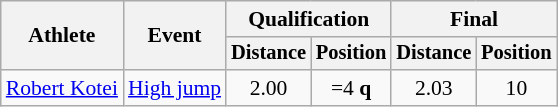<table class=wikitable style="font-size:90%">
<tr>
<th rowspan="2">Athlete</th>
<th rowspan="2">Event</th>
<th colspan="2">Qualification</th>
<th colspan="2">Final</th>
</tr>
<tr style="font-size:95%">
<th>Distance</th>
<th>Position</th>
<th>Distance</th>
<th>Position</th>
</tr>
<tr align=center>
<td align=left><a href='#'>Robert Kotei</a></td>
<td align=left rowspan=2><a href='#'>High jump</a></td>
<td>2.00</td>
<td>=4 <strong>q</strong></td>
<td>2.03</td>
<td>10</td>
</tr>
</table>
